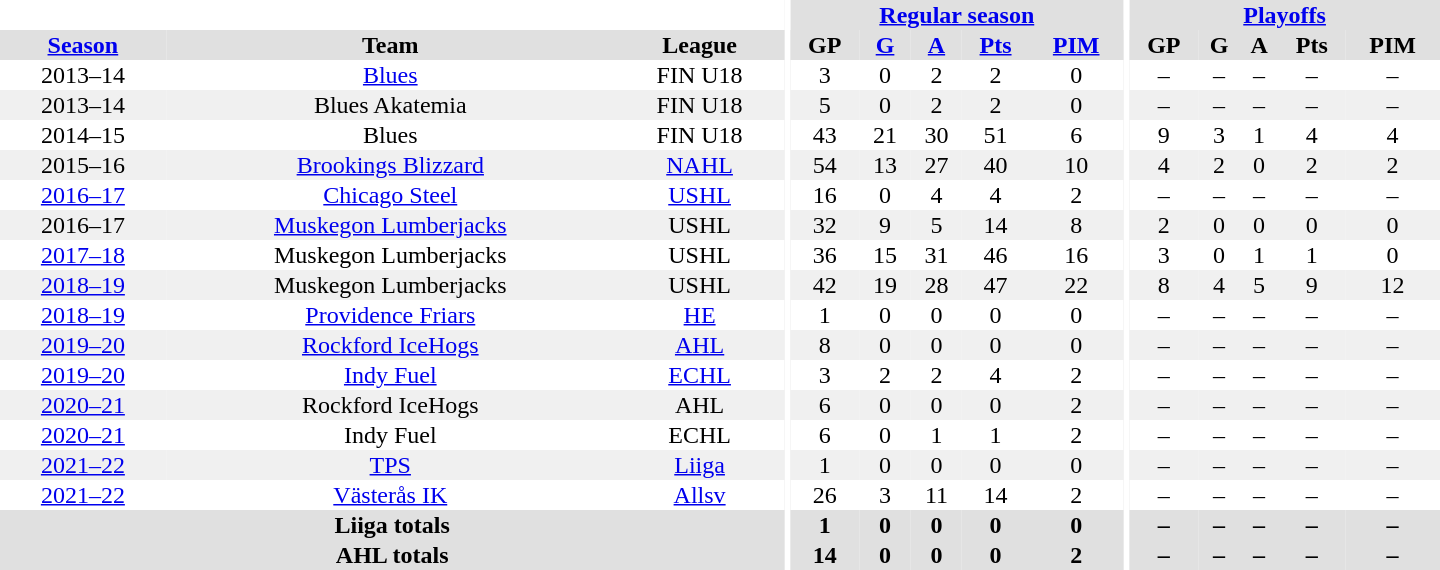<table border="0" cellpadding="1" cellspacing="0" style="text-align:center; width:60em">
<tr bgcolor="#e0e0e0">
<th colspan="3" bgcolor="#ffffff"></th>
<th rowspan="99" bgcolor="#ffffff"></th>
<th colspan="5"><a href='#'>Regular season</a></th>
<th rowspan="99" bgcolor="#ffffff"></th>
<th colspan="5"><a href='#'>Playoffs</a></th>
</tr>
<tr bgcolor="#e0e0e0">
<th><a href='#'>Season</a></th>
<th>Team</th>
<th>League</th>
<th>GP</th>
<th><a href='#'>G</a></th>
<th><a href='#'>A</a></th>
<th><a href='#'>Pts</a></th>
<th><a href='#'>PIM</a></th>
<th>GP</th>
<th>G</th>
<th>A</th>
<th>Pts</th>
<th>PIM</th>
</tr>
<tr ALIGN="center">
<td>2013–14</td>
<td><a href='#'>Blues</a></td>
<td>FIN U18</td>
<td>3</td>
<td>0</td>
<td>2</td>
<td>2</td>
<td>0</td>
<td>–</td>
<td>–</td>
<td>–</td>
<td>–</td>
<td>–</td>
</tr>
<tr ALIGN="center" bgcolor="#f0f0f0">
<td>2013–14</td>
<td>Blues Akatemia</td>
<td>FIN U18</td>
<td>5</td>
<td>0</td>
<td>2</td>
<td>2</td>
<td>0</td>
<td>–</td>
<td>–</td>
<td>–</td>
<td>–</td>
<td>–</td>
</tr>
<tr ALIGN="center">
<td>2014–15</td>
<td>Blues</td>
<td>FIN U18</td>
<td>43</td>
<td>21</td>
<td>30</td>
<td>51</td>
<td>6</td>
<td>9</td>
<td>3</td>
<td>1</td>
<td>4</td>
<td>4</td>
</tr>
<tr ALIGN="center" bgcolor="#f0f0f0">
<td>2015–16</td>
<td><a href='#'>Brookings Blizzard</a></td>
<td><a href='#'>NAHL</a></td>
<td>54</td>
<td>13</td>
<td>27</td>
<td>40</td>
<td>10</td>
<td>4</td>
<td>2</td>
<td>0</td>
<td>2</td>
<td>2</td>
</tr>
<tr ALIGN="center">
<td><a href='#'>2016–17</a></td>
<td><a href='#'>Chicago Steel</a></td>
<td><a href='#'>USHL</a></td>
<td>16</td>
<td>0</td>
<td>4</td>
<td>4</td>
<td>2</td>
<td>–</td>
<td>–</td>
<td>–</td>
<td>–</td>
<td>–</td>
</tr>
<tr ALIGN="center" bgcolor="#f0f0f0">
<td>2016–17</td>
<td><a href='#'>Muskegon Lumberjacks</a></td>
<td>USHL</td>
<td>32</td>
<td>9</td>
<td>5</td>
<td>14</td>
<td>8</td>
<td>2</td>
<td>0</td>
<td>0</td>
<td>0</td>
<td>0</td>
</tr>
<tr ALIGN="center">
<td><a href='#'>2017–18</a></td>
<td>Muskegon Lumberjacks</td>
<td>USHL</td>
<td>36</td>
<td>15</td>
<td>31</td>
<td>46</td>
<td>16</td>
<td>3</td>
<td>0</td>
<td>1</td>
<td>1</td>
<td>0</td>
</tr>
<tr ALIGN="center" bgcolor="#f0f0f0">
<td><a href='#'>2018–19</a></td>
<td>Muskegon Lumberjacks</td>
<td>USHL</td>
<td>42</td>
<td>19</td>
<td>28</td>
<td>47</td>
<td>22</td>
<td>8</td>
<td>4</td>
<td>5</td>
<td>9</td>
<td>12</td>
</tr>
<tr ALIGN="center">
<td><a href='#'>2018–19</a></td>
<td><a href='#'>Providence Friars</a></td>
<td><a href='#'>HE</a></td>
<td>1</td>
<td>0</td>
<td>0</td>
<td>0</td>
<td>0</td>
<td>–</td>
<td>–</td>
<td>–</td>
<td>–</td>
<td>–</td>
</tr>
<tr ALIGN="center" bgcolor="#f0f0f0">
<td><a href='#'>2019–20</a></td>
<td><a href='#'>Rockford IceHogs</a></td>
<td><a href='#'>AHL</a></td>
<td>8</td>
<td>0</td>
<td>0</td>
<td>0</td>
<td>0</td>
<td>–</td>
<td>–</td>
<td>–</td>
<td>–</td>
<td>–</td>
</tr>
<tr ALIGN="center">
<td><a href='#'>2019–20</a></td>
<td><a href='#'>Indy Fuel</a></td>
<td><a href='#'>ECHL</a></td>
<td>3</td>
<td>2</td>
<td>2</td>
<td>4</td>
<td>2</td>
<td>–</td>
<td>–</td>
<td>–</td>
<td>–</td>
<td>–</td>
</tr>
<tr ALIGN="center" bgcolor="#f0f0f0">
<td><a href='#'>2020–21</a></td>
<td>Rockford IceHogs</td>
<td>AHL</td>
<td>6</td>
<td>0</td>
<td>0</td>
<td>0</td>
<td>2</td>
<td>–</td>
<td>–</td>
<td>–</td>
<td>–</td>
<td>–</td>
</tr>
<tr ALIGN="center">
<td><a href='#'>2020–21</a></td>
<td>Indy Fuel</td>
<td>ECHL</td>
<td>6</td>
<td>0</td>
<td>1</td>
<td>1</td>
<td>2</td>
<td>–</td>
<td>–</td>
<td>–</td>
<td>–</td>
<td>–</td>
</tr>
<tr ALIGN="center" bgcolor="#f0f0f0">
<td><a href='#'>2021–22</a></td>
<td><a href='#'>TPS</a></td>
<td><a href='#'>Liiga</a></td>
<td>1</td>
<td>0</td>
<td>0</td>
<td>0</td>
<td>0</td>
<td>–</td>
<td>–</td>
<td>–</td>
<td>–</td>
<td>–</td>
</tr>
<tr ALIGN="center">
<td><a href='#'>2021–22</a></td>
<td><a href='#'>Västerås IK</a></td>
<td><a href='#'>Allsv</a></td>
<td>26</td>
<td>3</td>
<td>11</td>
<td>14</td>
<td>2</td>
<td>–</td>
<td>–</td>
<td>–</td>
<td>–</td>
<td>–</td>
</tr>
<tr bgcolor="#e0e0e0">
<th colspan="3">Liiga totals</th>
<th>1</th>
<th>0</th>
<th>0</th>
<th>0</th>
<th>0</th>
<th>–</th>
<th>–</th>
<th>–</th>
<th>–</th>
<th>–</th>
</tr>
<tr bgcolor="#e0e0e0">
<th colspan="3">AHL totals</th>
<th>14</th>
<th>0</th>
<th>0</th>
<th>0</th>
<th>2</th>
<th>–</th>
<th>–</th>
<th>–</th>
<th>–</th>
<th>–</th>
</tr>
</table>
